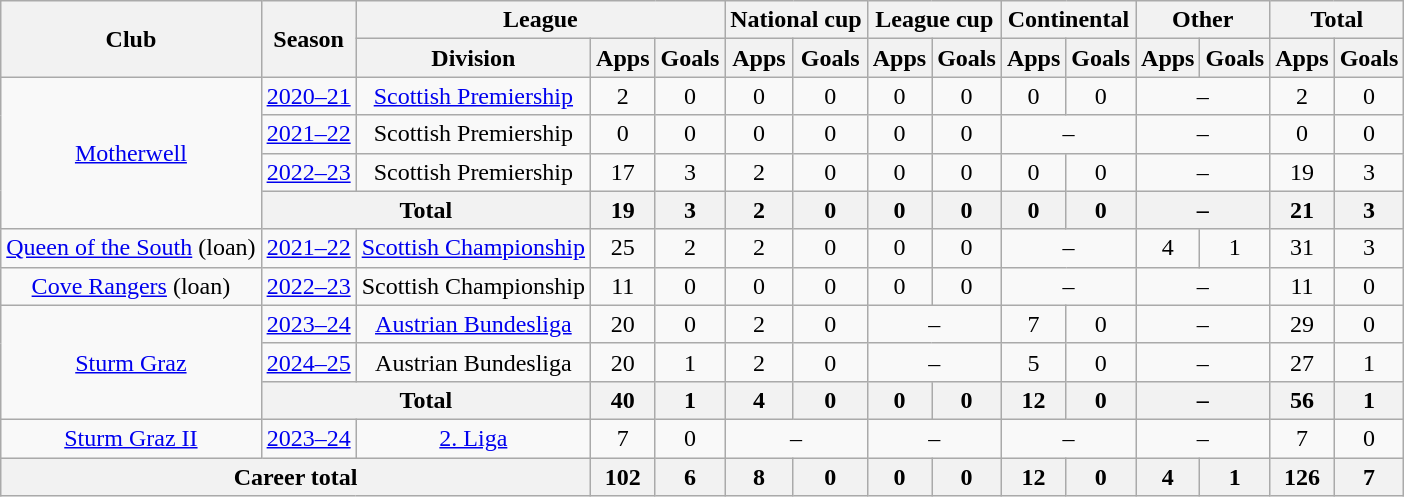<table class="wikitable" style="text-align: center">
<tr>
<th rowspan="2">Club</th>
<th rowspan="2">Season</th>
<th colspan="3">League</th>
<th colspan="2">National cup</th>
<th colspan="2">League cup</th>
<th colspan="2">Continental</th>
<th colspan="2">Other</th>
<th colspan="2">Total</th>
</tr>
<tr>
<th>Division</th>
<th>Apps</th>
<th>Goals</th>
<th>Apps</th>
<th>Goals</th>
<th>Apps</th>
<th>Goals</th>
<th>Apps</th>
<th>Goals</th>
<th>Apps</th>
<th>Goals</th>
<th>Apps</th>
<th>Goals</th>
</tr>
<tr>
<td rowspan="4"><a href='#'>Motherwell</a></td>
<td><a href='#'>2020–21</a></td>
<td><a href='#'>Scottish Premiership</a></td>
<td>2</td>
<td>0</td>
<td>0</td>
<td>0</td>
<td>0</td>
<td>0</td>
<td>0</td>
<td>0</td>
<td colspan="2">–</td>
<td>2</td>
<td>0</td>
</tr>
<tr>
<td><a href='#'>2021–22</a></td>
<td>Scottish Premiership</td>
<td>0</td>
<td>0</td>
<td>0</td>
<td>0</td>
<td>0</td>
<td>0</td>
<td colspan="2">–</td>
<td colspan="2">–</td>
<td>0</td>
<td>0</td>
</tr>
<tr>
<td><a href='#'>2022–23</a></td>
<td>Scottish Premiership</td>
<td>17</td>
<td>3</td>
<td>2</td>
<td>0</td>
<td>0</td>
<td>0</td>
<td>0</td>
<td>0</td>
<td colspan="2">–</td>
<td>19</td>
<td>3</td>
</tr>
<tr>
<th colspan="2">Total</th>
<th>19</th>
<th>3</th>
<th>2</th>
<th>0</th>
<th>0</th>
<th>0</th>
<th>0</th>
<th>0</th>
<th colspan="2">–</th>
<th>21</th>
<th>3</th>
</tr>
<tr>
<td><a href='#'>Queen of the South</a> (loan)</td>
<td><a href='#'>2021–22</a></td>
<td><a href='#'>Scottish Championship</a></td>
<td>25</td>
<td>2</td>
<td>2</td>
<td>0</td>
<td>0</td>
<td>0</td>
<td colspan="2">–</td>
<td>4</td>
<td>1</td>
<td>31</td>
<td>3</td>
</tr>
<tr>
<td><a href='#'>Cove Rangers</a> (loan)</td>
<td><a href='#'>2022–23</a></td>
<td>Scottish Championship</td>
<td>11</td>
<td>0</td>
<td>0</td>
<td>0</td>
<td>0</td>
<td>0</td>
<td colspan="2">–</td>
<td colspan="2">–</td>
<td>11</td>
<td>0</td>
</tr>
<tr>
<td rowspan="3"><a href='#'>Sturm Graz</a></td>
<td><a href='#'>2023–24</a></td>
<td><a href='#'>Austrian Bundesliga</a></td>
<td>20</td>
<td>0</td>
<td>2</td>
<td>0</td>
<td colspan="2">–</td>
<td>7</td>
<td>0</td>
<td colspan="2">–</td>
<td>29</td>
<td>0</td>
</tr>
<tr>
<td><a href='#'>2024–25</a></td>
<td>Austrian Bundesliga</td>
<td>20</td>
<td>1</td>
<td>2</td>
<td>0</td>
<td colspan="2">–</td>
<td>5</td>
<td>0</td>
<td colspan="2">–</td>
<td>27</td>
<td>1</td>
</tr>
<tr>
<th colspan="2">Total</th>
<th>40</th>
<th>1</th>
<th>4</th>
<th>0</th>
<th>0</th>
<th>0</th>
<th>12</th>
<th>0</th>
<th colspan="2">–</th>
<th>56</th>
<th>1</th>
</tr>
<tr>
<td><a href='#'>Sturm Graz II</a></td>
<td><a href='#'>2023–24</a></td>
<td><a href='#'>2. Liga</a></td>
<td>7</td>
<td>0</td>
<td colspan="2">–</td>
<td colspan="2">–</td>
<td colspan="2">–</td>
<td colspan="2">–</td>
<td>7</td>
<td>0</td>
</tr>
<tr>
<th colspan="3">Career total</th>
<th>102</th>
<th>6</th>
<th>8</th>
<th>0</th>
<th>0</th>
<th>0</th>
<th>12</th>
<th>0</th>
<th>4</th>
<th>1</th>
<th>126</th>
<th>7</th>
</tr>
</table>
